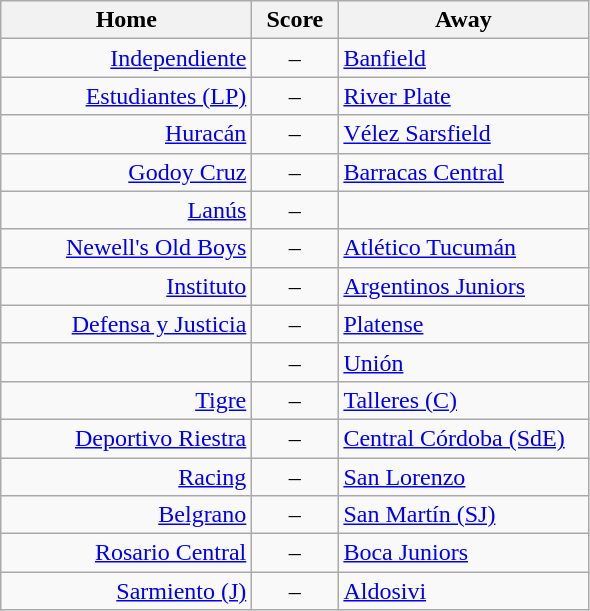<table class="wikitable" style="text-align: center">
<tr>
<th width=160>Home</th>
<th width=50>Score</th>
<th width=160>Away</th>
</tr>
<tr>
<td style="text-align:right"><a href='#'>Independiente</a></td>
<td>–</td>
<td style="text-align:left"><a href='#'>Banfield</a></td>
</tr>
<tr>
<td style="text-align:right"><a href='#'>Estudiantes (LP)</a></td>
<td>–</td>
<td style="text-align:left"><a href='#'>River Plate</a></td>
</tr>
<tr>
<td style="text-align:right"><a href='#'>Huracán</a></td>
<td>–</td>
<td style="text-align:left"><a href='#'>Vélez Sarsfield</a></td>
</tr>
<tr>
<td style="text-align:right"><a href='#'>Godoy Cruz</a></td>
<td>–</td>
<td style="text-align:left"><a href='#'>Barracas Central</a></td>
</tr>
<tr>
<td style="text-align:right"><a href='#'>Lanús</a></td>
<td>–</td>
<td style="text-align:left"></td>
</tr>
<tr>
<td style="text-align:right"><a href='#'>Newell's Old Boys</a></td>
<td>–</td>
<td style="text-align:left"><a href='#'>Atlético Tucumán</a></td>
</tr>
<tr>
<td style="text-align:right"><a href='#'>Instituto</a></td>
<td>–</td>
<td style="text-align:left"><a href='#'>Argentinos Juniors</a></td>
</tr>
<tr>
<td style="text-align:right"><a href='#'>Defensa y Justicia</a></td>
<td>–</td>
<td style="text-align:left"><a href='#'>Platense</a></td>
</tr>
<tr>
<td style="text-align:right"></td>
<td>–</td>
<td style="text-align:left"><a href='#'>Unión</a></td>
</tr>
<tr>
<td style="text-align:right"><a href='#'>Tigre</a></td>
<td>–</td>
<td style="text-align:left"><a href='#'>Talleres (C)</a></td>
</tr>
<tr>
<td style="text-align:right"><a href='#'>Deportivo Riestra</a></td>
<td>–</td>
<td style="text-align:left"><a href='#'>Central Córdoba (SdE)</a></td>
</tr>
<tr>
<td style="text-align:right"><a href='#'>Racing</a></td>
<td>–</td>
<td style="text-align:left"><a href='#'>San Lorenzo</a></td>
</tr>
<tr>
<td style="text-align:right"><a href='#'>Belgrano</a></td>
<td>–</td>
<td style="text-align:left"><a href='#'>San Martín (SJ)</a></td>
</tr>
<tr>
<td style="text-align:right"><a href='#'>Rosario Central</a></td>
<td>–</td>
<td style="text-align:left"><a href='#'>Boca Juniors</a></td>
</tr>
<tr>
<td style="text-align:right"><a href='#'>Sarmiento (J)</a></td>
<td>–</td>
<td style="text-align:left"><a href='#'>Aldosivi</a></td>
</tr>
</table>
